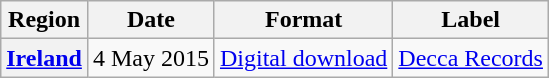<table class="wikitable sortable plainrowheaders" style="text-align:center">
<tr>
<th>Region</th>
<th>Date</th>
<th>Format</th>
<th>Label</th>
</tr>
<tr>
<th scope="row"><a href='#'>Ireland</a></th>
<td>4 May 2015</td>
<td><a href='#'>Digital download</a></td>
<td><a href='#'>Decca Records</a></td>
</tr>
</table>
